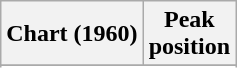<table class="wikitable">
<tr>
<th>Chart (1960)</th>
<th>Peak<br>position</th>
</tr>
<tr>
</tr>
<tr>
</tr>
</table>
